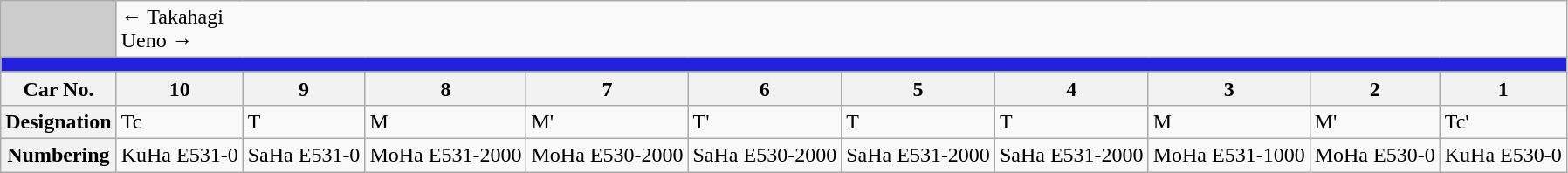<table class="wikitable">
<tr>
<td style="background-color:#ccc;"> </td>
<td colspan="10"><div>← Takahagi</div><div>Ueno →</div></td>
</tr>
<tr style="line-height: 10px; background-color: #2222DD;">
<td colspan="11" style="padding:0; border:0;"> </td>
</tr>
<tr>
<th>Car No.</th>
<th>10</th>
<th>9</th>
<th>8</th>
<th>7</th>
<th>6</th>
<th>5</th>
<th>4</th>
<th>3</th>
<th>2</th>
<th>1</th>
</tr>
<tr>
<th>Designation</th>
<td>Tc</td>
<td>T</td>
<td>M</td>
<td>M'</td>
<td>T'</td>
<td>T</td>
<td>T</td>
<td>M</td>
<td>M'</td>
<td>Tc'</td>
</tr>
<tr>
<th>Numbering</th>
<td>KuHa E531-0</td>
<td>SaHa E531-0</td>
<td>MoHa E531-2000</td>
<td>MoHa E530-2000</td>
<td>SaHa E530-2000</td>
<td>SaHa E531-2000</td>
<td>SaHa E531-2000</td>
<td>MoHa E531-1000</td>
<td>MoHa E530-0</td>
<td>KuHa E530-0</td>
</tr>
</table>
